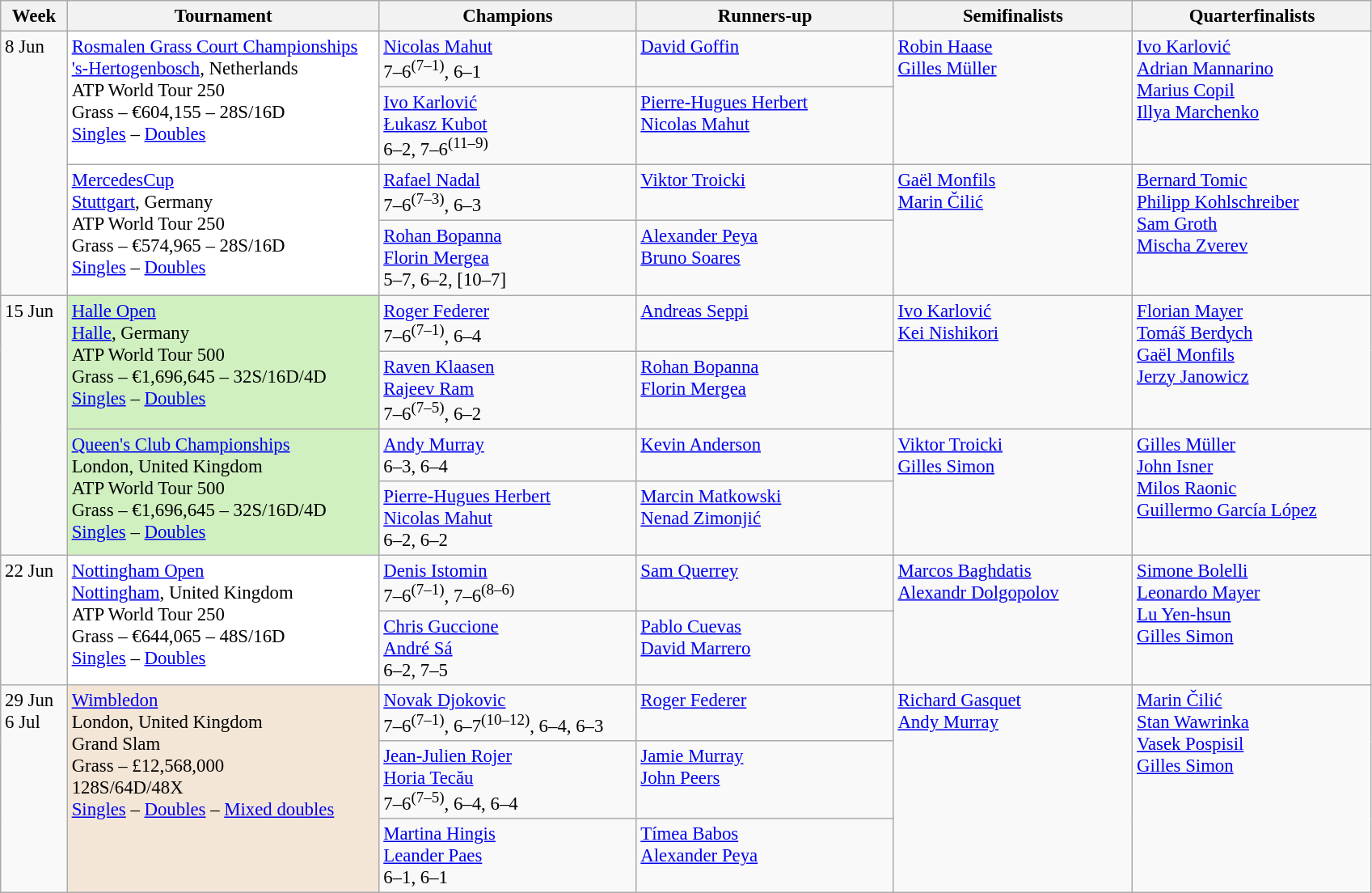<table class=wikitable style=font-size:95%>
<tr>
<th style="width:48px;">Week</th>
<th style="width:250px;">Tournament</th>
<th style="width:205px;">Champions</th>
<th style="width:205px;">Runners-up</th>
<th style="width:190px;">Semifinalists</th>
<th style="width:190px;">Quarterfinalists</th>
</tr>
<tr valign=top>
<td rowspan=4>8 Jun</td>
<td bgcolor=#ffffff rowspan=2><a href='#'>Rosmalen Grass Court Championships</a><br> <a href='#'>'s-Hertogenbosch</a>, Netherlands<br>ATP World Tour 250<br>Grass – €604,155 – 28S/16D<br><a href='#'>Singles</a> – <a href='#'>Doubles</a></td>
<td> <a href='#'>Nicolas Mahut</a><br>7–6<sup>(7–1)</sup>, 6–1</td>
<td> <a href='#'>David Goffin</a></td>
<td rowspan=2> <a href='#'>Robin Haase</a> <br> <a href='#'>Gilles Müller</a></td>
<td rowspan=2> <a href='#'>Ivo Karlović</a> <br>  <a href='#'>Adrian Mannarino</a><br>  <a href='#'>Marius Copil</a> <br> <a href='#'>Illya Marchenko</a></td>
</tr>
<tr valign=top>
<td> <a href='#'>Ivo Karlović</a><br> <a href='#'>Łukasz Kubot</a> <br>6–2, 7–6<sup>(11–9)</sup></td>
<td> <a href='#'>Pierre-Hugues Herbert</a><br> <a href='#'>Nicolas Mahut</a></td>
</tr>
<tr valign=top>
<td bgcolor=#ffffff rowspan=2><a href='#'>MercedesCup</a><br> <a href='#'>Stuttgart</a>, Germany<br>ATP World Tour 250<br>Grass – €574,965 – 28S/16D<br><a href='#'>Singles</a> – <a href='#'>Doubles</a></td>
<td> <a href='#'>Rafael Nadal</a><br>7–6<sup>(7–3)</sup>, 6–3</td>
<td> <a href='#'>Viktor Troicki</a></td>
<td rowspan=2> <a href='#'>Gaël Monfils</a> <br> <a href='#'>Marin Čilić</a></td>
<td rowspan=2> <a href='#'>Bernard Tomic</a> <br>  <a href='#'>Philipp Kohlschreiber</a> <br>  <a href='#'>Sam Groth</a> <br> <a href='#'>Mischa Zverev</a></td>
</tr>
<tr valign=top>
<td> <a href='#'>Rohan Bopanna</a> <br>  <a href='#'>Florin Mergea</a> <br> 5–7, 6–2, [10–7]</td>
<td> <a href='#'>Alexander Peya</a> <br>  <a href='#'>Bruno Soares</a></td>
</tr>
<tr valign=top>
<td rowspan=4>15 Jun</td>
<td style="background:#d0f0c0" rowspan=2><a href='#'>Halle Open</a><br> <a href='#'>Halle</a>, Germany<br>ATP World Tour 500<br>Grass – €1,696,645 – 32S/16D/4D<br><a href='#'>Singles</a> – <a href='#'>Doubles</a></td>
<td> <a href='#'>Roger Federer</a><br>7–6<sup>(7–1)</sup>, 6–4</td>
<td> <a href='#'>Andreas Seppi</a></td>
<td rowspan=2> <a href='#'>Ivo Karlović</a><br>  <a href='#'>Kei Nishikori</a></td>
<td rowspan=2> <a href='#'>Florian Mayer</a> <br> <a href='#'>Tomáš Berdych</a><br>   <a href='#'>Gaël Monfils</a><br> <a href='#'>Jerzy Janowicz</a></td>
</tr>
<tr valign=top>
<td> <a href='#'>Raven Klaasen</a> <br>  <a href='#'>Rajeev Ram</a> <br>7–6<sup>(7–5)</sup>, 6–2</td>
<td> <a href='#'>Rohan Bopanna</a> <br>  <a href='#'>Florin Mergea</a></td>
</tr>
<tr valign=top>
<td style="background:#d0f0c0" rowspan=2><a href='#'>Queen's Club Championships</a><br> London, United Kingdom<br>ATP World Tour 500<br>Grass – €1,696,645 – 32S/16D/4D<br><a href='#'>Singles</a> – <a href='#'>Doubles</a></td>
<td> <a href='#'>Andy Murray</a> <br> 6–3, 6–4</td>
<td> <a href='#'>Kevin Anderson</a></td>
<td rowspan=2> <a href='#'>Viktor Troicki</a> <br>  <a href='#'>Gilles Simon</a></td>
<td rowspan=2> <a href='#'>Gilles Müller</a> <br>  <a href='#'>John Isner</a> <br>  <a href='#'>Milos Raonic</a> <br>  <a href='#'>Guillermo García López</a></td>
</tr>
<tr valign=top>
<td> <a href='#'>Pierre-Hugues Herbert</a> <br>  <a href='#'>Nicolas Mahut</a> <br> 6–2, 6–2</td>
<td> <a href='#'>Marcin Matkowski</a> <br>  <a href='#'>Nenad Zimonjić</a></td>
</tr>
<tr valign=top>
<td rowspan=2>22 Jun</td>
<td bgcolor=#ffffff rowspan=2><a href='#'>Nottingham Open</a><br> <a href='#'>Nottingham</a>, United Kingdom<br>ATP World Tour 250<br>Grass – €644,065 – 48S/16D<br><a href='#'>Singles</a> – <a href='#'>Doubles</a></td>
<td> <a href='#'>Denis Istomin</a> <br> 7–6<sup>(7–1)</sup>, 7–6<sup>(8–6)</sup></td>
<td> <a href='#'>Sam Querrey</a></td>
<td rowspan=2> <a href='#'>Marcos Baghdatis</a><br> <a href='#'>Alexandr Dolgopolov</a></td>
<td rowspan=2> <a href='#'>Simone Bolelli</a><br> <a href='#'>Leonardo Mayer</a> <br>  <a href='#'>Lu Yen-hsun</a> <br>  <a href='#'>Gilles Simon</a></td>
</tr>
<tr valign=top>
<td> <a href='#'>Chris Guccione</a> <br>  <a href='#'>André Sá</a> <br> 6–2, 7–5</td>
<td> <a href='#'>Pablo Cuevas</a> <br>  <a href='#'>David Marrero</a></td>
</tr>
<tr valign=top>
<td rowspan=3>29 Jun<br>6 Jul</td>
<td bgcolor=#F3E6D7 rowspan=3><a href='#'>Wimbledon</a><br> London, United Kingdom<br>Grand Slam<br>Grass – £12,568,000<br>128S/64D/48X<br><a href='#'>Singles</a> – <a href='#'>Doubles</a> – <a href='#'>Mixed doubles</a></td>
<td> <a href='#'>Novak Djokovic</a> <br> 7–6<sup>(7–1)</sup>, 6–7<sup>(10–12)</sup>, 6–4, 6–3</td>
<td> <a href='#'>Roger Federer</a></td>
<td rowspan=3> <a href='#'>Richard Gasquet</a> <br> <a href='#'>Andy Murray</a></td>
<td rowspan=3> <a href='#'>Marin Čilić</a><br> <a href='#'>Stan Wawrinka</a><br>  <a href='#'>Vasek Pospisil</a><br> <a href='#'>Gilles Simon</a></td>
</tr>
<tr valign=top>
<td> <a href='#'>Jean-Julien Rojer</a>  <br>   <a href='#'>Horia Tecău</a> <br> 7–6<sup>(7–5)</sup>, 6–4, 6–4</td>
<td> <a href='#'>Jamie Murray</a> <br> <a href='#'>John Peers</a></td>
</tr>
<tr valign=top>
<td> <a href='#'>Martina Hingis</a> <br>  <a href='#'>Leander Paes</a> <br> 6–1, 6–1</td>
<td> <a href='#'>Tímea Babos</a> <br>  <a href='#'>Alexander Peya</a></td>
</tr>
</table>
